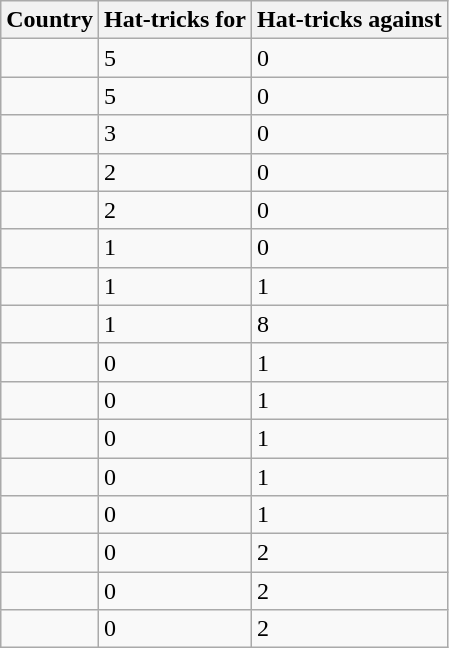<table class="wikitable sortable plainrowheaders">
<tr>
<th scope="col">Country</th>
<th scope="col">Hat-tricks for</th>
<th scope="col">Hat-tricks against</th>
</tr>
<tr>
<td></td>
<td>5</td>
<td>0</td>
</tr>
<tr>
<td></td>
<td>5</td>
<td>0</td>
</tr>
<tr>
<td></td>
<td>3</td>
<td>0</td>
</tr>
<tr>
<td></td>
<td>2</td>
<td>0</td>
</tr>
<tr>
<td></td>
<td>2</td>
<td>0</td>
</tr>
<tr>
<td></td>
<td>1</td>
<td>0</td>
</tr>
<tr>
<td></td>
<td>1</td>
<td>1</td>
</tr>
<tr>
<td></td>
<td>1</td>
<td>8</td>
</tr>
<tr>
<td></td>
<td>0</td>
<td>1</td>
</tr>
<tr>
<td></td>
<td>0</td>
<td>1</td>
</tr>
<tr>
<td></td>
<td>0</td>
<td>1</td>
</tr>
<tr>
<td></td>
<td>0</td>
<td>1</td>
</tr>
<tr>
<td></td>
<td>0</td>
<td>1</td>
</tr>
<tr>
<td></td>
<td>0</td>
<td>2</td>
</tr>
<tr>
<td></td>
<td>0</td>
<td>2</td>
</tr>
<tr>
<td></td>
<td>0</td>
<td>2</td>
</tr>
</table>
